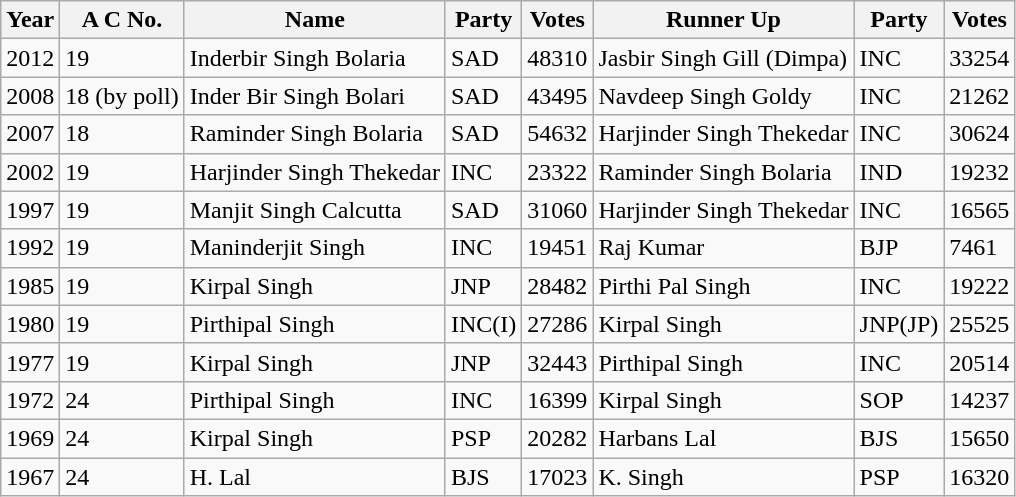<table class="wikitable sortable">
<tr>
<th>Year</th>
<th>A C No.</th>
<th>Name</th>
<th>Party</th>
<th>Votes</th>
<th>Runner Up</th>
<th>Party</th>
<th>Votes</th>
</tr>
<tr>
<td>2012</td>
<td>19</td>
<td>Inderbir Singh Bolaria</td>
<td>SAD</td>
<td>48310</td>
<td>Jasbir Singh Gill (Dimpa)</td>
<td>INC</td>
<td>33254</td>
</tr>
<tr>
<td>2008</td>
<td>18 (by poll)</td>
<td>Inder Bir Singh Bolari</td>
<td>SAD</td>
<td>43495</td>
<td>Navdeep Singh Goldy</td>
<td>INC</td>
<td>21262</td>
</tr>
<tr>
<td>2007</td>
<td>18</td>
<td>Raminder Singh Bolaria</td>
<td>SAD</td>
<td>54632</td>
<td>Harjinder Singh Thekedar</td>
<td>INC</td>
<td>30624</td>
</tr>
<tr>
<td>2002</td>
<td>19</td>
<td>Harjinder Singh Thekedar</td>
<td>INC</td>
<td>23322</td>
<td>Raminder Singh Bolaria</td>
<td>IND</td>
<td>19232</td>
</tr>
<tr>
<td>1997</td>
<td>19</td>
<td>Manjit Singh Calcutta</td>
<td>SAD</td>
<td>31060</td>
<td>Harjinder Singh Thekedar</td>
<td>INC</td>
<td>16565</td>
</tr>
<tr>
<td>1992</td>
<td>19</td>
<td>Maninderjit Singh</td>
<td>INC</td>
<td>19451</td>
<td>Raj Kumar</td>
<td>BJP</td>
<td>7461</td>
</tr>
<tr>
<td>1985</td>
<td>19</td>
<td>Kirpal Singh</td>
<td>JNP</td>
<td>28482</td>
<td>Pirthi Pal Singh</td>
<td>INC</td>
<td>19222</td>
</tr>
<tr>
<td>1980</td>
<td>19</td>
<td>Pirthipal Singh</td>
<td>INC(I)</td>
<td>27286</td>
<td>Kirpal Singh</td>
<td>JNP(JP)</td>
<td>25525</td>
</tr>
<tr>
<td>1977</td>
<td>19</td>
<td>Kirpal Singh</td>
<td>JNP</td>
<td>32443</td>
<td>Pirthipal Singh</td>
<td>INC</td>
<td>20514</td>
</tr>
<tr>
<td>1972</td>
<td>24</td>
<td>Pirthipal Singh</td>
<td>INC</td>
<td>16399</td>
<td>Kirpal Singh</td>
<td>SOP</td>
<td>14237</td>
</tr>
<tr>
<td>1969</td>
<td>24</td>
<td>Kirpal Singh</td>
<td>PSP</td>
<td>20282</td>
<td>Harbans Lal</td>
<td>BJS</td>
<td>15650</td>
</tr>
<tr>
<td>1967</td>
<td>24</td>
<td>H. Lal</td>
<td>BJS</td>
<td>17023</td>
<td>K. Singh</td>
<td>PSP</td>
<td>16320</td>
</tr>
</table>
